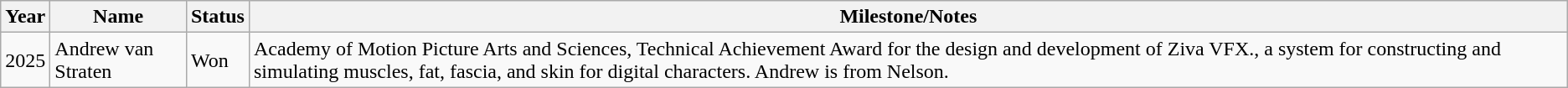<table class="wikitable">
<tr>
<th>Year</th>
<th>Name</th>
<th>Status</th>
<th>Milestone/Notes</th>
</tr>
<tr>
<td>2025</td>
<td>Andrew van Straten</td>
<td>Won</td>
<td>Academy of Motion Picture Arts and Sciences, Technical Achievement Award for the design and development of Ziva VFX., a system for constructing and simulating muscles, fat, fascia, and skin for digital characters.  Andrew is from Nelson.</td>
</tr>
</table>
